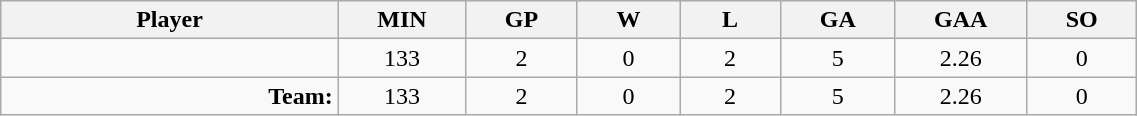<table class="wikitable sortable" width="60%">
<tr>
<th bgcolor="#DDDDFF" width="10%">Player</th>
<th width="3%" bgcolor="#DDDDFF" title="Minutes played">MIN</th>
<th width="3%" bgcolor="#DDDDFF" title="Games played in">GP</th>
<th width="3%" bgcolor="#DDDDFF" title="Games played in">W</th>
<th width="3%" bgcolor="#DDDDFF"title="Games played in">L</th>
<th width="3%" bgcolor="#DDDDFF" title="Goals against">GA</th>
<th width="3%" bgcolor="#DDDDFF" title="Goals against average">GAA</th>
<th width="3%" bgcolor="#DDDDFF" title="Shut-outs">SO</th>
</tr>
<tr align="center">
<td align="right"></td>
<td>133</td>
<td>2</td>
<td>0</td>
<td>2</td>
<td>5</td>
<td>2.26</td>
<td>0</td>
</tr>
<tr align="center">
<td align="right"><strong>Team:</strong></td>
<td>133</td>
<td>2</td>
<td>0</td>
<td>2</td>
<td>5</td>
<td>2.26</td>
<td>0</td>
</tr>
</table>
